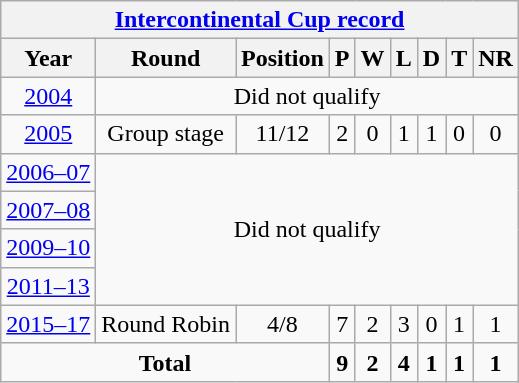<table class="wikitable" style="text-align: center;">
<tr>
<th colspan="9"><a href='#'>Intercontinental Cup record</a></th>
</tr>
<tr>
<th>Year</th>
<th>Round</th>
<th>Position</th>
<th>P</th>
<th>W</th>
<th>L</th>
<th>D</th>
<th>T</th>
<th>NR</th>
</tr>
<tr>
<td><a href='#'>2004</a></td>
<td colspan="8">Did not qualify</td>
</tr>
<tr>
<td><a href='#'>2005</a></td>
<td>Group stage</td>
<td>11/12</td>
<td>2</td>
<td>0</td>
<td>1</td>
<td>1</td>
<td>0</td>
<td>0</td>
</tr>
<tr>
<td><a href='#'>2006–07</a></td>
<td colspan="8" rowspan="4">Did not qualify</td>
</tr>
<tr>
<td><a href='#'>2007–08</a></td>
</tr>
<tr>
<td><a href='#'>2009–10</a></td>
</tr>
<tr>
<td><a href='#'>2011–13</a></td>
</tr>
<tr>
<td><a href='#'>2015–17</a></td>
<td>Round Robin</td>
<td>4/8</td>
<td>7</td>
<td>2</td>
<td>3</td>
<td>0</td>
<td>1</td>
<td>1</td>
</tr>
<tr>
<td colspan="3"><strong>Total</strong></td>
<td><strong>9</strong></td>
<td><strong>2</strong></td>
<td><strong>4</strong></td>
<td><strong>1</strong></td>
<td><strong>1</strong></td>
<td><strong>1</strong></td>
</tr>
</table>
